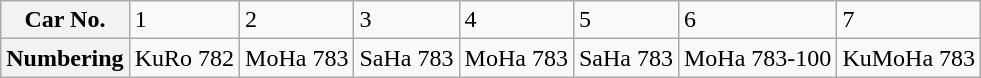<table class="wikitable">
<tr>
<th>Car No.</th>
<td>1</td>
<td>2</td>
<td>3</td>
<td>4</td>
<td>5</td>
<td>6</td>
<td>7</td>
</tr>
<tr>
<th>Numbering</th>
<td>KuRo 782</td>
<td>MoHa 783</td>
<td>SaHa 783</td>
<td>MoHa 783</td>
<td>SaHa 783</td>
<td>MoHa 783-100</td>
<td>KuMoHa 783</td>
</tr>
</table>
